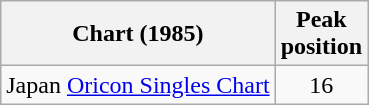<table class="wikitable">
<tr>
<th>Chart (1985)</th>
<th>Peak<br>position</th>
</tr>
<tr>
<td>Japan <a href='#'>Oricon Singles Chart</a></td>
<td align="center">16</td>
</tr>
</table>
